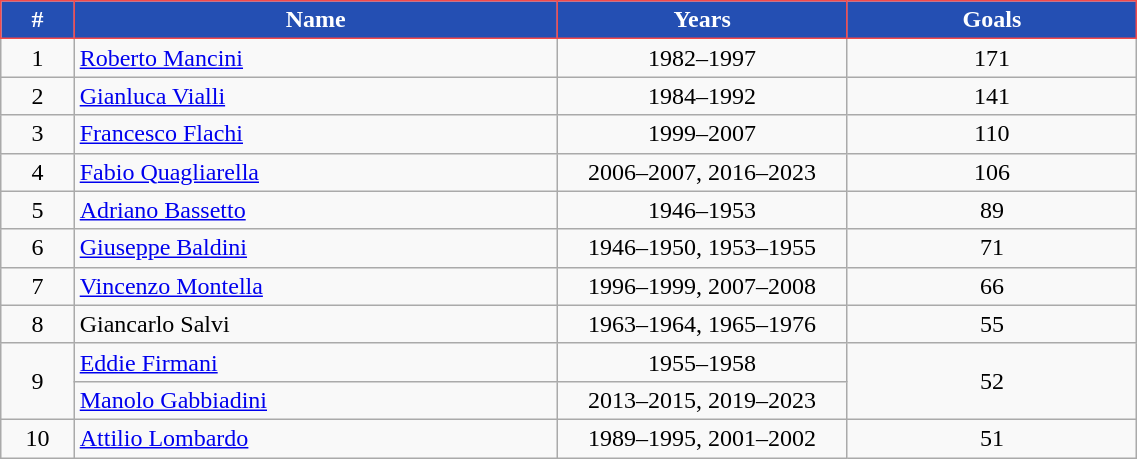<table class="wikitable sortable" style="text-align: center;" width=60%;>
<tr>
<th width=3%  style="background:#244fb3;color:#FFFFFF;border:1px solid #f44a4a;">#</th>
<th width=20% style="background:#244fb3;color:#FFFFFF;border:1px solid #f44a4a;">Name</th>
<th width=12% style="background:#244fb3;color:#FFFFFF;border:1px solid #f44a4a;">Years</th>
<th width=12% style="background:#244fb3;color:#FFFFFF;border:1px solid #f44a4a;">Goals</th>
</tr>
<tr>
<td>1</td>
<td style="text-align:left;"> <a href='#'>Roberto Mancini</a></td>
<td>1982–1997</td>
<td>171</td>
</tr>
<tr>
<td>2</td>
<td style="text-align:left;"> <a href='#'>Gianluca Vialli</a></td>
<td>1984–1992</td>
<td>141</td>
</tr>
<tr>
<td>3</td>
<td style="text-align:left;"> <a href='#'>Francesco Flachi</a></td>
<td>1999–2007</td>
<td>110</td>
</tr>
<tr>
<td>4</td>
<td style="text-align:left;"> <a href='#'>Fabio Quagliarella</a></td>
<td>2006–2007, 2016–2023</td>
<td>106</td>
</tr>
<tr>
<td>5</td>
<td style="text-align:left;"> <a href='#'>Adriano Bassetto</a></td>
<td>1946–1953</td>
<td>89</td>
</tr>
<tr>
<td>6</td>
<td style="text-align:left;"> <a href='#'>Giuseppe Baldini</a></td>
<td>1946–1950, 1953–1955</td>
<td>71</td>
</tr>
<tr>
<td>7</td>
<td style="text-align:left;"> <a href='#'>Vincenzo Montella</a></td>
<td>1996–1999, 2007–2008</td>
<td>66</td>
</tr>
<tr>
<td>8</td>
<td style="text-align:left;"> Giancarlo Salvi</td>
<td>1963–1964, 1965–1976</td>
<td>55</td>
</tr>
<tr>
<td rowspan="2">9</td>
<td style="text-align:left;"> <a href='#'>Eddie Firmani</a></td>
<td>1955–1958</td>
<td rowspan="2">52</td>
</tr>
<tr>
<td style="text-align:left;"> <a href='#'>Manolo Gabbiadini</a></td>
<td>2013–2015, 2019–2023</td>
</tr>
<tr>
<td>10</td>
<td style="text-align:left;"> <a href='#'>Attilio Lombardo</a></td>
<td>1989–1995, 2001–2002</td>
<td>51</td>
</tr>
</table>
